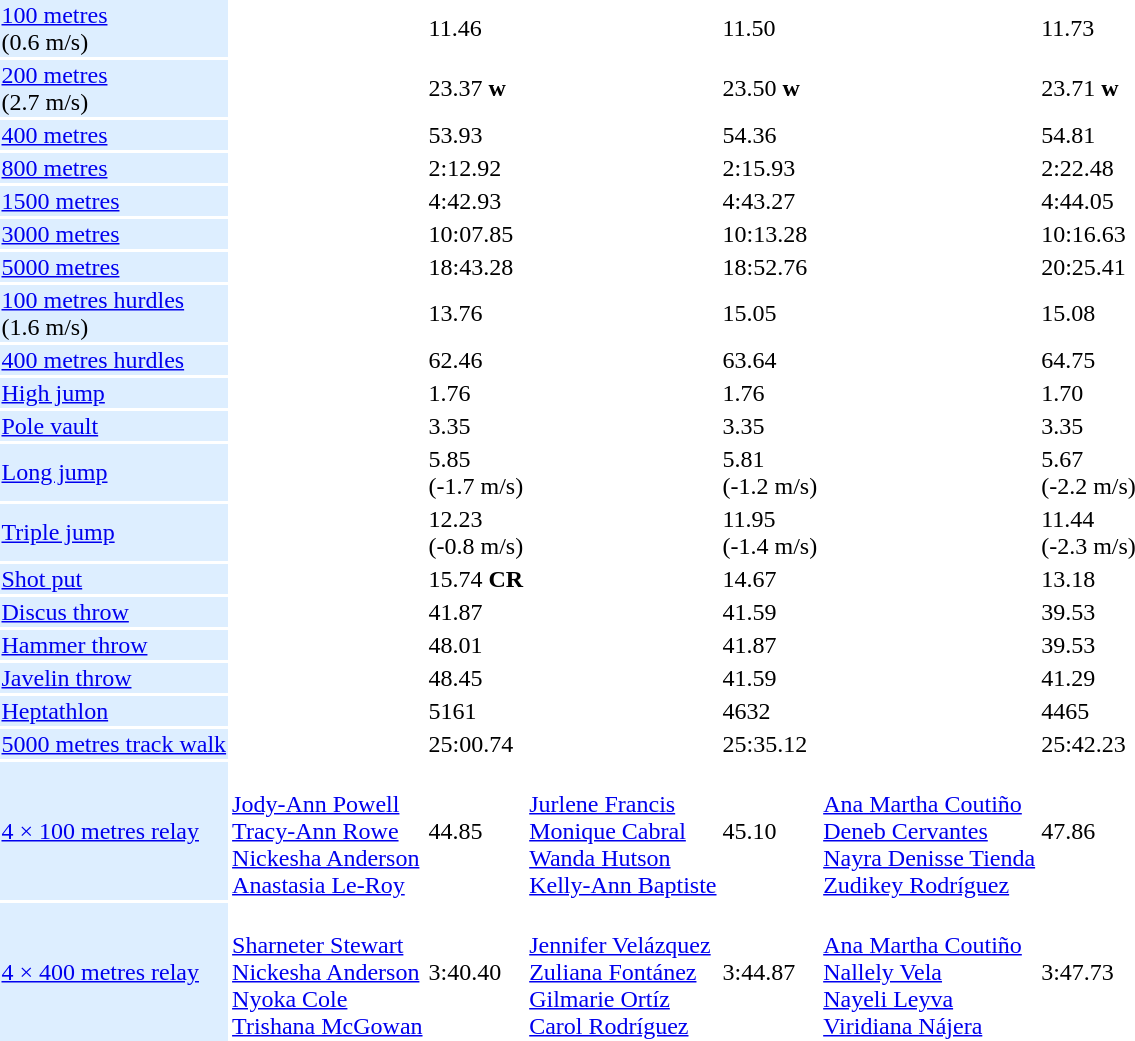<table>
<tr>
<td bgcolor = DDEEFF><a href='#'>100 metres</a> <br> (0.6 m/s)</td>
<td></td>
<td>11.46</td>
<td></td>
<td>11.50</td>
<td></td>
<td>11.73</td>
</tr>
<tr>
<td bgcolor = DDEEFF><a href='#'>200 metres</a> <br> (2.7 m/s)</td>
<td></td>
<td>23.37 <strong>w</strong></td>
<td></td>
<td>23.50 <strong>w</strong></td>
<td></td>
<td>23.71 <strong>w</strong></td>
</tr>
<tr>
<td bgcolor = DDEEFF><a href='#'>400 metres</a></td>
<td></td>
<td>53.93</td>
<td></td>
<td>54.36</td>
<td></td>
<td>54.81</td>
</tr>
<tr>
<td bgcolor = DDEEFF><a href='#'>800 metres</a></td>
<td></td>
<td>2:12.92</td>
<td></td>
<td>2:15.93</td>
<td></td>
<td>2:22.48</td>
</tr>
<tr>
<td bgcolor = DDEEFF><a href='#'>1500 metres</a></td>
<td></td>
<td>4:42.93</td>
<td></td>
<td>4:43.27</td>
<td></td>
<td>4:44.05</td>
</tr>
<tr>
<td bgcolor = DDEEFF><a href='#'>3000 metres</a></td>
<td></td>
<td>10:07.85</td>
<td></td>
<td>10:13.28</td>
<td></td>
<td>10:16.63</td>
</tr>
<tr>
<td bgcolor = DDEEFF><a href='#'>5000 metres</a></td>
<td></td>
<td>18:43.28</td>
<td></td>
<td>18:52.76</td>
<td></td>
<td>20:25.41</td>
</tr>
<tr>
<td bgcolor = DDEEFF><a href='#'>100 metres hurdles</a> <br> (1.6 m/s)</td>
<td></td>
<td>13.76</td>
<td></td>
<td>15.05</td>
<td></td>
<td>15.08</td>
</tr>
<tr>
<td bgcolor = DDEEFF><a href='#'>400 metres hurdles</a></td>
<td></td>
<td>62.46</td>
<td></td>
<td>63.64</td>
<td></td>
<td>64.75</td>
</tr>
<tr>
<td bgcolor = DDEEFF><a href='#'>High jump</a></td>
<td></td>
<td>1.76</td>
<td></td>
<td>1.76</td>
<td></td>
<td>1.70</td>
</tr>
<tr>
<td bgcolor = DDEEFF><a href='#'>Pole vault</a></td>
<td></td>
<td>3.35</td>
<td></td>
<td>3.35</td>
<td></td>
<td>3.35</td>
</tr>
<tr>
<td bgcolor = DDEEFF><a href='#'>Long jump</a></td>
<td></td>
<td>5.85 <br> (-1.7 m/s)</td>
<td></td>
<td>5.81 <br> (-1.2 m/s)</td>
<td></td>
<td>5.67 <br> (-2.2 m/s)</td>
</tr>
<tr>
<td bgcolor = DDEEFF><a href='#'>Triple jump</a></td>
<td></td>
<td>12.23 <br> (-0.8 m/s)</td>
<td></td>
<td>11.95 <br> (-1.4 m/s)</td>
<td></td>
<td>11.44 <br> (-2.3 m/s)</td>
</tr>
<tr>
<td bgcolor = DDEEFF><a href='#'>Shot put</a></td>
<td></td>
<td>15.74 <strong>CR</strong></td>
<td></td>
<td>14.67</td>
<td></td>
<td>13.18</td>
</tr>
<tr>
<td bgcolor = DDEEFF><a href='#'>Discus throw</a></td>
<td></td>
<td>41.87</td>
<td></td>
<td>41.59</td>
<td></td>
<td>39.53</td>
</tr>
<tr>
<td bgcolor = DDEEFF><a href='#'>Hammer throw</a></td>
<td></td>
<td>48.01</td>
<td></td>
<td>41.87</td>
<td></td>
<td>39.53</td>
</tr>
<tr>
<td bgcolor = DDEEFF><a href='#'>Javelin throw</a></td>
<td></td>
<td>48.45</td>
<td></td>
<td>41.59</td>
<td></td>
<td>41.29</td>
</tr>
<tr>
<td bgcolor = DDEEFF><a href='#'>Heptathlon</a></td>
<td></td>
<td>5161</td>
<td></td>
<td>4632</td>
<td></td>
<td>4465</td>
</tr>
<tr>
<td bgcolor = DDEEFF><a href='#'>5000 metres track walk</a></td>
<td></td>
<td>25:00.74</td>
<td></td>
<td>25:35.12</td>
<td></td>
<td>25:42.23</td>
</tr>
<tr>
<td bgcolor = DDEEFF><a href='#'>4 × 100 metres relay</a></td>
<td> <br><a href='#'>Jody-Ann Powell</a> <br><a href='#'>Tracy-Ann Rowe</a> <br><a href='#'>Nickesha Anderson</a> <br><a href='#'>Anastasia Le-Roy</a></td>
<td>44.85</td>
<td> <br><a href='#'>Jurlene Francis</a> <br><a href='#'>Monique Cabral</a> <br><a href='#'>Wanda Hutson</a> <br><a href='#'>Kelly-Ann Baptiste</a></td>
<td>45.10</td>
<td> <br><a href='#'>Ana Martha Coutiño</a> <br><a href='#'>Deneb Cervantes</a> <br><a href='#'>Nayra Denisse Tienda</a> <br><a href='#'>Zudikey Rodríguez</a></td>
<td>47.86</td>
</tr>
<tr>
<td bgcolor = DDEEFF><a href='#'>4 × 400 metres relay</a></td>
<td> <br><a href='#'>Sharneter Stewart</a> <br><a href='#'>Nickesha Anderson</a> <br><a href='#'>Nyoka Cole</a> <br><a href='#'>Trishana McGowan</a></td>
<td>3:40.40</td>
<td> <br><a href='#'>Jennifer Velázquez</a> <br><a href='#'>Zuliana Fontánez</a> <br><a href='#'>Gilmarie Ortíz</a> <br><a href='#'>Carol Rodríguez</a></td>
<td>3:44.87</td>
<td> <br><a href='#'>Ana Martha Coutiño</a> <br><a href='#'>Nallely Vela</a> <br><a href='#'>Nayeli Leyva</a> <br><a href='#'>Viridiana Nájera</a></td>
<td>3:47.73</td>
</tr>
</table>
